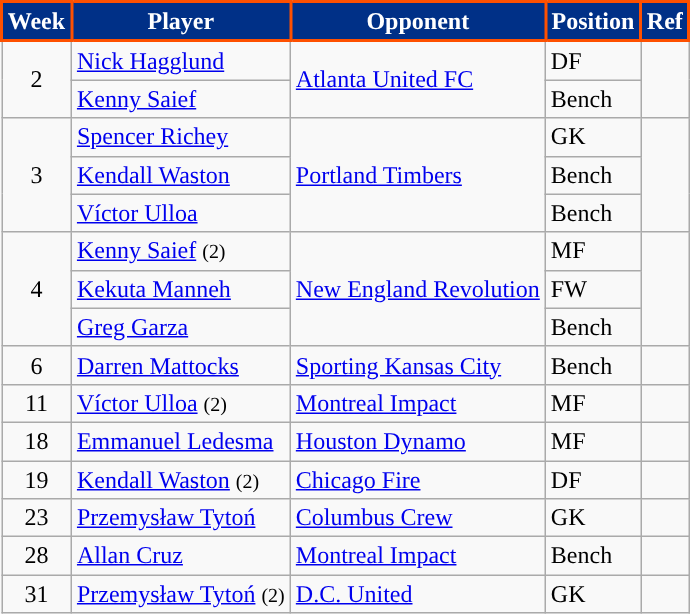<table class=wikitable>
<tr>
<th style="background:#003087; color:#FFFFFF; border:2px solid #FE5000;" scope="col">Week</th>
<th style="background:#003087; color:#FFFFFF; border:2px solid #FE5000;" scope="col">Player</th>
<th style="background:#003087; color:#FFFFFF; border:2px solid #FE5000;" scope="col">Opponent</th>
<th style="background:#003087; color:#FFFFFF; border:2px solid #FE5000;" scope="col">Position</th>
<th style="background:#003087; color:#FFFFFF; border:2px solid #FE5000;" scope="col">Ref</th>
</tr>
<tr>
<td align=center rowspan="2">2</td>
<td> <a href='#'>Nick Hagglund</a></td>
<td rowspan="2"><a href='#'>Atlanta United FC</a></td>
<td>DF</td>
<td rowspan="2"></td>
</tr>
<tr>
<td> <a href='#'>Kenny Saief</a></td>
<td>Bench</td>
</tr>
<tr>
<td align=center rowspan="3">3</td>
<td> <a href='#'>Spencer Richey</a></td>
<td rowspan="3"><a href='#'>Portland Timbers</a></td>
<td>GK</td>
<td rowspan="3"></td>
</tr>
<tr>
<td> <a href='#'>Kendall Waston</a></td>
<td>Bench</td>
</tr>
<tr>
<td> <a href='#'>Víctor Ulloa</a></td>
<td>Bench</td>
</tr>
<tr>
<td align=center rowspan="3">4</td>
<td> <a href='#'>Kenny Saief</a> <small>(2)</small></td>
<td rowspan="3"><a href='#'>New England Revolution</a></td>
<td>MF</td>
<td rowspan="3"></td>
</tr>
<tr>
<td> <a href='#'>Kekuta Manneh</a></td>
<td>FW</td>
</tr>
<tr>
<td> <a href='#'>Greg Garza</a></td>
<td>Bench</td>
</tr>
<tr>
<td align="center">6</td>
<td> <a href='#'>Darren Mattocks</a></td>
<td><a href='#'>Sporting Kansas City</a></td>
<td>Bench</td>
<td></td>
</tr>
<tr>
<td align="center">11</td>
<td> <a href='#'>Víctor Ulloa</a> <small>(2)</small></td>
<td><a href='#'>Montreal Impact</a></td>
<td>MF</td>
<td></td>
</tr>
<tr>
<td align="center">18</td>
<td> <a href='#'>Emmanuel Ledesma</a></td>
<td><a href='#'>Houston Dynamo</a></td>
<td>MF</td>
<td></td>
</tr>
<tr>
<td align="center">19</td>
<td> <a href='#'>Kendall Waston</a> <small>(2)</small></td>
<td><a href='#'>Chicago Fire</a></td>
<td>DF</td>
<td></td>
</tr>
<tr>
<td align="center">23</td>
<td> <a href='#'>Przemysław Tytoń</a></td>
<td><a href='#'>Columbus Crew</a></td>
<td>GK</td>
<td></td>
</tr>
<tr>
<td align="center">28</td>
<td> <a href='#'>Allan Cruz</a></td>
<td><a href='#'>Montreal Impact</a></td>
<td>Bench</td>
<td></td>
</tr>
<tr>
<td align="center">31</td>
<td> <a href='#'>Przemysław Tytoń</a> <small>(2)</small></td>
<td><a href='#'>D.C. United</a></td>
<td>GK</td>
<td></td>
</tr>
</table>
